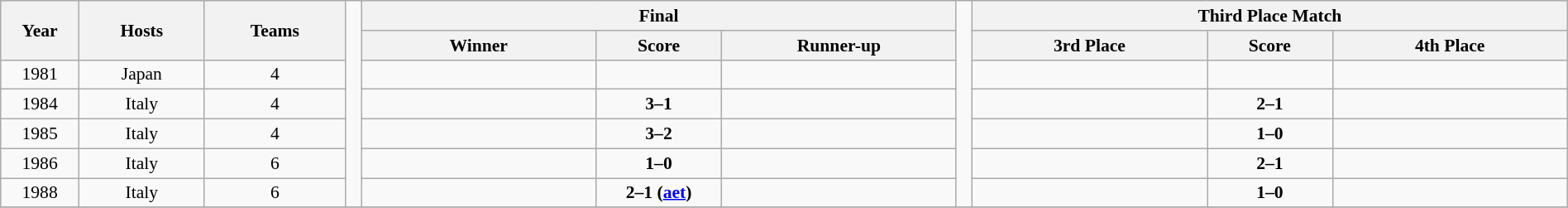<table class="wikitable" style="font-size:90%; width: 100%; text-align: center;">
<tr>
<th rowspan=2 width=5%>Year</th>
<th rowspan=2>Hosts</th>
<th rowspan="2">Teams</th>
<td rowspan="7" width="1%"></td>
<th colspan=3>Final</th>
<td width=1% rowspan=7></td>
<th colspan=3>Third Place Match</th>
</tr>
<tr>
<th width=15%>Winner</th>
<th width=8%>Score</th>
<th width=15%>Runner-up</th>
<th width=15%>3rd Place</th>
<th width=8%>Score</th>
<th width=15%>4th Place</th>
</tr>
<tr>
<td>1981</td>
<td>Japan</td>
<td>4</td>
<td><strong></strong></td>
<td></td>
<td></td>
<td></td>
<td></td>
<td></td>
</tr>
<tr>
<td>1984</td>
<td>Italy</td>
<td>4</td>
<td><strong></strong></td>
<td><strong>3–1</strong></td>
<td></td>
<td></td>
<td><strong>2–1</strong></td>
<td></td>
</tr>
<tr>
<td>1985</td>
<td>Italy</td>
<td>4</td>
<td><strong></strong></td>
<td><strong>3–2</strong></td>
<td></td>
<td></td>
<td><strong>1–0</strong></td>
<td></td>
</tr>
<tr>
<td>1986</td>
<td>Italy</td>
<td>6</td>
<td><strong></strong></td>
<td><strong>1–0</strong></td>
<td></td>
<td></td>
<td><strong>2–1</strong></td>
<td></td>
</tr>
<tr>
<td>1988</td>
<td>Italy</td>
<td>6</td>
<td><strong></strong></td>
<td><strong>2–1 (<a href='#'>aet</a>)</strong></td>
<td></td>
<td></td>
<td><strong>1–0</strong></td>
<td></td>
</tr>
<tr>
</tr>
</table>
